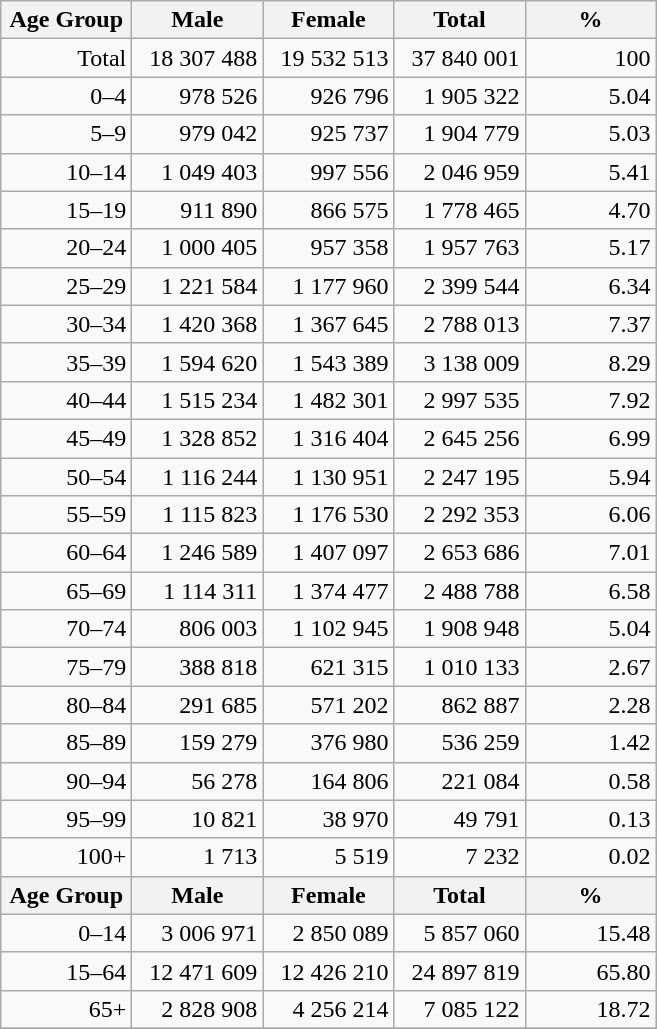<table class="wikitable">
<tr>
<th width="80pt">Age Group</th>
<th width="80pt">Male</th>
<th width="80pt">Female</th>
<th width="80pt">Total</th>
<th width="80pt">%</th>
</tr>
<tr>
<td align="right">Total</td>
<td align="right">18 307 488</td>
<td align="right">19 532 513</td>
<td align="right">37 840 001</td>
<td align="right">100</td>
</tr>
<tr>
<td align="right">0–4</td>
<td align="right">978 526</td>
<td align="right">926 796</td>
<td align="right">1 905 322</td>
<td align="right">5.04</td>
</tr>
<tr>
<td align="right">5–9</td>
<td align="right">979 042</td>
<td align="right">925 737</td>
<td align="right">1 904 779</td>
<td align="right">5.03</td>
</tr>
<tr>
<td align="right">10–14</td>
<td align="right">1 049 403</td>
<td align="right">997 556</td>
<td align="right">2 046 959</td>
<td align="right">5.41</td>
</tr>
<tr>
<td align="right">15–19</td>
<td align="right">911 890</td>
<td align="right">866 575</td>
<td align="right">1 778 465</td>
<td align="right">4.70</td>
</tr>
<tr>
<td align="right">20–24</td>
<td align="right">1 000 405</td>
<td align="right">957 358</td>
<td align="right">1 957 763</td>
<td align="right">5.17</td>
</tr>
<tr>
<td align="right">25–29</td>
<td align="right">1 221 584</td>
<td align="right">1 177 960</td>
<td align="right">2 399 544</td>
<td align="right">6.34</td>
</tr>
<tr>
<td align="right">30–34</td>
<td align="right">1 420 368</td>
<td align="right">1 367 645</td>
<td align="right">2 788 013</td>
<td align="right">7.37</td>
</tr>
<tr>
<td align="right">35–39</td>
<td align="right">1 594 620</td>
<td align="right">1 543 389</td>
<td align="right">3 138 009</td>
<td align="right">8.29</td>
</tr>
<tr>
<td align="right">40–44</td>
<td align="right">1 515 234</td>
<td align="right">1 482 301</td>
<td align="right">2 997 535</td>
<td align="right">7.92</td>
</tr>
<tr>
<td align="right">45–49</td>
<td align="right">1 328 852</td>
<td align="right">1 316 404</td>
<td align="right">2 645 256</td>
<td align="right">6.99</td>
</tr>
<tr>
<td align="right">50–54</td>
<td align="right">1 116 244</td>
<td align="right">1 130 951</td>
<td align="right">2 247 195</td>
<td align="right">5.94</td>
</tr>
<tr>
<td align="right">55–59</td>
<td align="right">1 115 823</td>
<td align="right">1 176 530</td>
<td align="right">2 292 353</td>
<td align="right">6.06</td>
</tr>
<tr>
<td align="right">60–64</td>
<td align="right">1 246 589</td>
<td align="right">1 407 097</td>
<td align="right">2 653 686</td>
<td align="right">7.01</td>
</tr>
<tr>
<td align="right">65–69</td>
<td align="right">1 114 311</td>
<td align="right">1 374 477</td>
<td align="right">2 488 788</td>
<td align="right">6.58</td>
</tr>
<tr>
<td align="right">70–74</td>
<td align="right">806 003</td>
<td align="right">1 102 945</td>
<td align="right">1 908 948</td>
<td align="right">5.04</td>
</tr>
<tr>
<td align="right">75–79</td>
<td align="right">388 818</td>
<td align="right">621 315</td>
<td align="right">1 010 133</td>
<td align="right">2.67</td>
</tr>
<tr>
<td align="right">80–84</td>
<td align="right">291 685</td>
<td align="right">571 202</td>
<td align="right">862 887</td>
<td align="right">2.28</td>
</tr>
<tr>
<td align="right">85–89</td>
<td align="right">159 279</td>
<td align="right">376 980</td>
<td align="right">536 259</td>
<td align="right">1.42</td>
</tr>
<tr>
<td align="right">90–94</td>
<td align="right">56 278</td>
<td align="right">164 806</td>
<td align="right">221 084</td>
<td align="right">0.58</td>
</tr>
<tr>
<td align="right">95–99</td>
<td align="right">10 821</td>
<td align="right">38 970</td>
<td align="right">49 791</td>
<td align="right">0.13</td>
</tr>
<tr>
<td align="right">100+</td>
<td align="right">1 713</td>
<td align="right">5 519</td>
<td align="right">7 232</td>
<td align="right">0.02</td>
</tr>
<tr>
<th width="80pt">Age Group</th>
<th width="80pt">Male</th>
<th width="80pt">Female</th>
<th width="80pt">Total</th>
<th width="80pt">%</th>
</tr>
<tr>
<td align="right">0–14</td>
<td align="right">3 006 971</td>
<td align="right">2 850 089</td>
<td align="right">5 857 060</td>
<td align="right">15.48</td>
</tr>
<tr>
<td align="right">15–64</td>
<td align="right">12 471 609</td>
<td align="right">12 426 210</td>
<td align="right">24 897 819</td>
<td align="right">65.80</td>
</tr>
<tr>
<td align="right">65+</td>
<td align="right">2 828 908</td>
<td align="right">4 256 214</td>
<td align="right">7 085 122</td>
<td align="right">18.72</td>
</tr>
<tr>
</tr>
</table>
